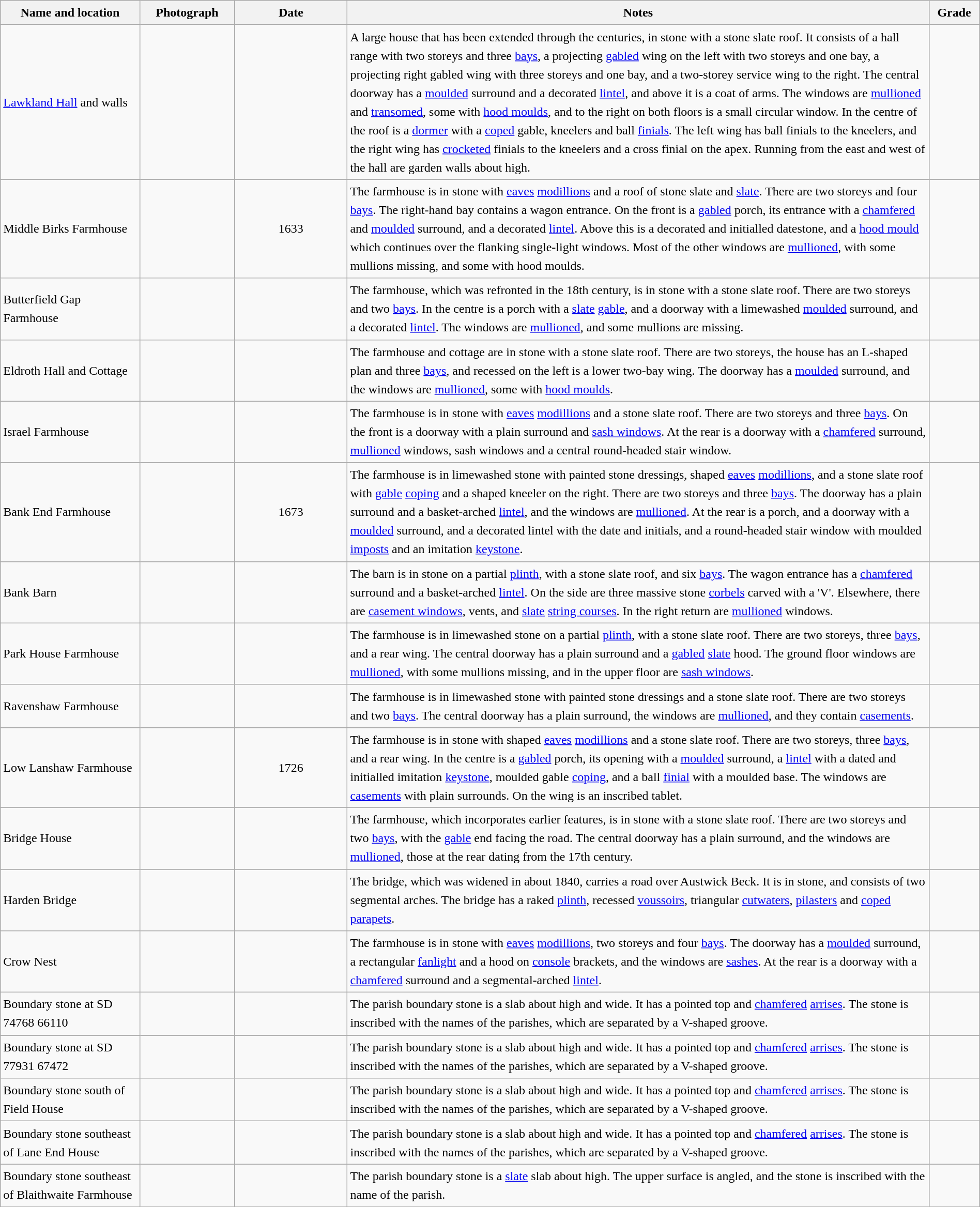<table class="wikitable sortable plainrowheaders" style="width:100%; border:0px; text-align:left; line-height:150%">
<tr>
<th scope="col"  style="width:150px">Name and location</th>
<th scope="col"  style="width:100px" class="unsortable">Photograph</th>
<th scope="col"  style="width:120px">Date</th>
<th scope="col"  style="width:650px" class="unsortable">Notes</th>
<th scope="col"  style="width:50px">Grade</th>
</tr>
<tr>
<td><a href='#'>Lawkland Hall</a> and walls<br><small></small></td>
<td></td>
<td align="center"></td>
<td>A large house that has been extended through the centuries, in stone with a stone slate roof. It consists of a hall range with two storeys and three <a href='#'>bays</a>, a projecting <a href='#'>gabled</a> wing on the left with two storeys and one bay, a projecting right gabled wing with three storeys and one bay, and a two-storey service wing to the right. The central doorway has a <a href='#'>moulded</a> surround and a decorated <a href='#'>lintel</a>, and above it is a coat of arms. The windows are <a href='#'>mullioned</a> and <a href='#'>transomed</a>, some with <a href='#'>hood moulds</a>, and to the right on both floors is a small circular window. In the centre of the roof is a <a href='#'>dormer</a> with a <a href='#'>coped</a> gable, kneelers and ball <a href='#'>finials</a>. The left wing has ball finials to the kneelers, and the right wing has <a href='#'>crocketed</a> finials to the kneelers and a cross finial on the apex. Running from the east and west of the hall are garden walls about  high.</td>
<td align="center" ></td>
</tr>
<tr>
<td>Middle Birks Farmhouse<br><small></small></td>
<td></td>
<td align="center">1633</td>
<td>The farmhouse is in stone with <a href='#'>eaves</a> <a href='#'>modillions</a> and a roof of stone slate and <a href='#'>slate</a>. There are two storeys and four <a href='#'>bays</a>. The right-hand bay contains a wagon entrance. On the front is a <a href='#'>gabled</a> porch, its entrance with a <a href='#'>chamfered</a> and <a href='#'>moulded</a> surround, and a decorated <a href='#'>lintel</a>. Above this is a decorated and initialled datestone, and a <a href='#'>hood mould</a> which continues over the flanking single-light windows. Most of the other windows are <a href='#'>mullioned</a>, with some mullions missing, and some with hood moulds.</td>
<td align="center" ></td>
</tr>
<tr>
<td>Butterfield Gap Farmhouse<br><small></small></td>
<td></td>
<td align="center"></td>
<td>The farmhouse, which was refronted in the 18th century, is in stone with a stone slate roof. There are two storeys and two <a href='#'>bays</a>. In the centre is a porch with a <a href='#'>slate</a> <a href='#'>gable</a>, and a doorway with a limewashed <a href='#'>moulded</a> surround, and a decorated <a href='#'>lintel</a>. The windows are <a href='#'>mullioned</a>, and some mullions are missing.</td>
<td align="center" ></td>
</tr>
<tr>
<td>Eldroth Hall and Cottage<br><small></small></td>
<td></td>
<td align="center"></td>
<td>The farmhouse and cottage are in stone with a stone slate roof. There are two storeys, the house has an L-shaped plan and three <a href='#'>bays</a>, and recessed on the left is a lower two-bay wing. The doorway has a <a href='#'>moulded</a> surround, and the windows are <a href='#'>mullioned</a>, some with <a href='#'>hood moulds</a>.</td>
<td align="center" ></td>
</tr>
<tr>
<td>Israel Farmhouse<br><small></small></td>
<td></td>
<td align="center"></td>
<td>The farmhouse is in stone with <a href='#'>eaves</a> <a href='#'>modillions</a> and a stone slate roof. There are two storeys and three <a href='#'>bays</a>. On the front is a doorway with a plain surround and <a href='#'>sash windows</a>. At the rear is a doorway with a <a href='#'>chamfered</a> surround, <a href='#'>mullioned</a> windows, sash windows and a central round-headed stair window.</td>
<td align="center" ></td>
</tr>
<tr>
<td>Bank End Farmhouse<br><small></small></td>
<td></td>
<td align="center">1673</td>
<td>The farmhouse is in limewashed stone with painted stone dressings, shaped <a href='#'>eaves</a> <a href='#'>modillions</a>, and a stone slate roof with <a href='#'>gable</a> <a href='#'>coping</a> and a shaped kneeler on the right. There are two storeys and three <a href='#'>bays</a>. The doorway has a plain surround and a basket-arched <a href='#'>lintel</a>, and the windows are <a href='#'>mullioned</a>. At the rear is a porch, and a doorway with a <a href='#'>moulded</a> surround, and a decorated lintel with the date and initials, and a round-headed stair window with moulded <a href='#'>imposts</a> and an imitation <a href='#'>keystone</a>.</td>
<td align="center" ></td>
</tr>
<tr>
<td>Bank Barn<br><small></small></td>
<td></td>
<td align="center"></td>
<td>The barn is in stone on a partial <a href='#'>plinth</a>, with a stone slate roof, and six <a href='#'>bays</a>. The wagon entrance has a <a href='#'>chamfered</a> surround and a basket-arched <a href='#'>lintel</a>. On the side are three massive stone <a href='#'>corbels</a> carved with a 'V'. Elsewhere, there are <a href='#'>casement windows</a>, vents, and <a href='#'>slate</a> <a href='#'>string courses</a>. In the right return are <a href='#'>mullioned</a> windows.</td>
<td align="center" ></td>
</tr>
<tr>
<td>Park House Farmhouse<br><small></small></td>
<td></td>
<td align="center"></td>
<td>The farmhouse is in limewashed stone on a partial <a href='#'>plinth</a>, with a stone slate roof. There are two storeys, three <a href='#'>bays</a>, and a rear wing. The central doorway has a plain surround and a <a href='#'>gabled</a> <a href='#'>slate</a> hood. The ground floor windows are <a href='#'>mullioned</a>, with some mullions missing, and in the upper floor are <a href='#'>sash windows</a>.</td>
<td align="center" ></td>
</tr>
<tr>
<td>Ravenshaw Farmhouse<br><small></small></td>
<td></td>
<td align="center"></td>
<td>The farmhouse is in limewashed stone with painted stone dressings and a stone slate roof. There are two storeys and two <a href='#'>bays</a>. The central doorway has a plain surround, the windows are <a href='#'>mullioned</a>, and they contain <a href='#'>casements</a>.</td>
<td align="center" ></td>
</tr>
<tr>
<td>Low Lanshaw Farmhouse<br><small></small></td>
<td></td>
<td align="center">1726</td>
<td>The farmhouse is in stone with shaped <a href='#'>eaves</a> <a href='#'>modillions</a> and a stone slate roof. There are two storeys, three <a href='#'>bays</a>, and a rear wing. In the centre is a <a href='#'>gabled</a> porch, its opening with a <a href='#'>moulded</a> surround, a <a href='#'>lintel</a> with a dated and initialled imitation <a href='#'>keystone</a>, moulded gable <a href='#'>coping</a>, and a ball <a href='#'>finial</a> with a moulded base. The windows are <a href='#'>casements</a> with plain surrounds. On the wing is an inscribed tablet.</td>
<td align="center" ></td>
</tr>
<tr>
<td>Bridge House<br><small></small></td>
<td></td>
<td align="center"></td>
<td>The farmhouse, which incorporates earlier features, is in stone with a stone slate roof. There are two storeys and two <a href='#'>bays</a>, with the <a href='#'>gable</a> end facing the road. The central doorway has a plain surround, and the windows are <a href='#'>mullioned</a>, those at the rear dating from the 17th century.</td>
<td align="center" ></td>
</tr>
<tr>
<td>Harden Bridge<br><small></small></td>
<td></td>
<td align="center"></td>
<td>The bridge, which was widened in about 1840, carries a road over Austwick Beck.  It is in stone, and consists of two segmental arches. The bridge has a raked <a href='#'>plinth</a>, recessed <a href='#'>voussoirs</a>, triangular <a href='#'>cutwaters</a>, <a href='#'>pilasters</a> and <a href='#'>coped</a> <a href='#'>parapets</a>.</td>
<td align="center" ></td>
</tr>
<tr>
<td>Crow Nest<br><small></small></td>
<td></td>
<td align="center"></td>
<td>The farmhouse is in stone with <a href='#'>eaves</a> <a href='#'>modillions</a>, two storeys and four <a href='#'>bays</a>. The doorway has a <a href='#'>moulded</a> surround, a rectangular <a href='#'>fanlight</a> and a hood on <a href='#'>console</a> brackets, and the windows are <a href='#'>sashes</a>. At the rear is a doorway with a <a href='#'>chamfered</a> surround and a segmental-arched <a href='#'>lintel</a>.</td>
<td align="center" ></td>
</tr>
<tr>
<td>Boundary stone at SD 74768 66110<br><small></small></td>
<td></td>
<td align="center"></td>
<td>The parish boundary stone is a slab about  high and  wide. It has a pointed top and <a href='#'>chamfered</a> <a href='#'>arrises</a>. The stone is inscribed with the names of the parishes, which are separated by a V-shaped groove.</td>
<td align="center" ></td>
</tr>
<tr>
<td>Boundary stone at SD 77931 67472<br><small></small></td>
<td></td>
<td align="center"></td>
<td>The parish boundary stone is a slab about  high and  wide. It has a pointed top and <a href='#'>chamfered</a> <a href='#'>arrises</a>. The stone is inscribed with the names of the parishes, which are separated by a V-shaped groove.</td>
<td align="center" ></td>
</tr>
<tr>
<td>Boundary stone south of Field House<br><small></small></td>
<td></td>
<td align="center"></td>
<td>The parish boundary stone is a slab about  high and  wide. It has a pointed top and <a href='#'>chamfered</a> <a href='#'>arrises</a>. The stone is inscribed with the names of the parishes, which are separated by a V-shaped groove.</td>
<td align="center" ></td>
</tr>
<tr>
<td>Boundary stone southeast of Lane End House<br><small></small></td>
<td></td>
<td align="center"></td>
<td>The parish boundary stone is a slab about  high and  wide. It has a pointed top and <a href='#'>chamfered</a> <a href='#'>arrises</a>. The stone is inscribed with the names of the parishes, which are separated by a V-shaped groove.</td>
<td align="center" ></td>
</tr>
<tr>
<td>Boundary stone southeast of Blaithwaite Farmhouse<br><small></small></td>
<td></td>
<td align="center"></td>
<td>The parish boundary stone is a <a href='#'>slate</a> slab about  high. The upper surface is angled, and the stone is inscribed with the name of the parish.</td>
<td align="center" ></td>
</tr>
<tr>
</tr>
</table>
